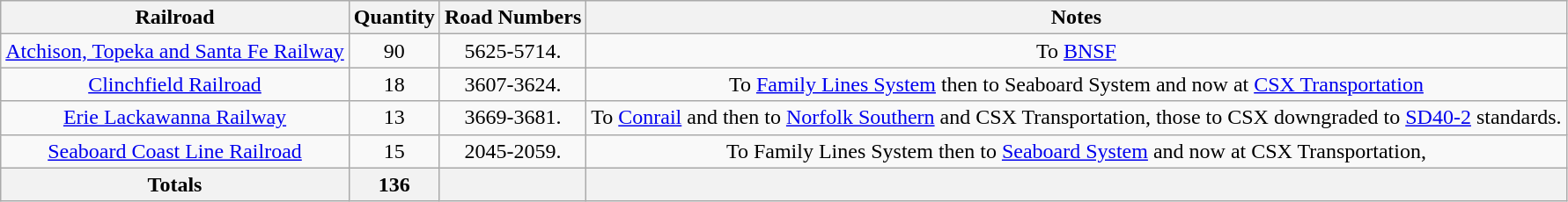<table class="wikitable">
<tr>
<th>Railroad</th>
<th>Quantity</th>
<th>Road Numbers</th>
<th>Notes</th>
</tr>
<tr align="center">
<td><a href='#'>Atchison, Topeka and Santa Fe Railway</a></td>
<td>90</td>
<td>5625-5714.</td>
<td>To <a href='#'>BNSF</a></td>
</tr>
<tr align="center">
<td><a href='#'>Clinchfield Railroad</a></td>
<td>18</td>
<td>3607-3624.</td>
<td>To <a href='#'>Family Lines System</a> then to Seaboard System and now at <a href='#'>CSX Transportation</a></td>
</tr>
<tr align="center">
<td><a href='#'>Erie Lackawanna Railway</a></td>
<td>13</td>
<td>3669-3681.</td>
<td>To <a href='#'>Conrail</a> and then to <a href='#'>Norfolk Southern</a> and CSX Transportation, those to CSX downgraded to <a href='#'>SD40-2</a> standards.</td>
</tr>
<tr align="center">
<td><a href='#'>Seaboard Coast Line Railroad</a></td>
<td>15</td>
<td>2045-2059.</td>
<td>To Family Lines System then to <a href='#'>Seaboard System</a> and now at CSX Transportation,</td>
</tr>
<tr align="center">
<th>Totals</th>
<th>136</th>
<th></th>
<th></th>
</tr>
</table>
